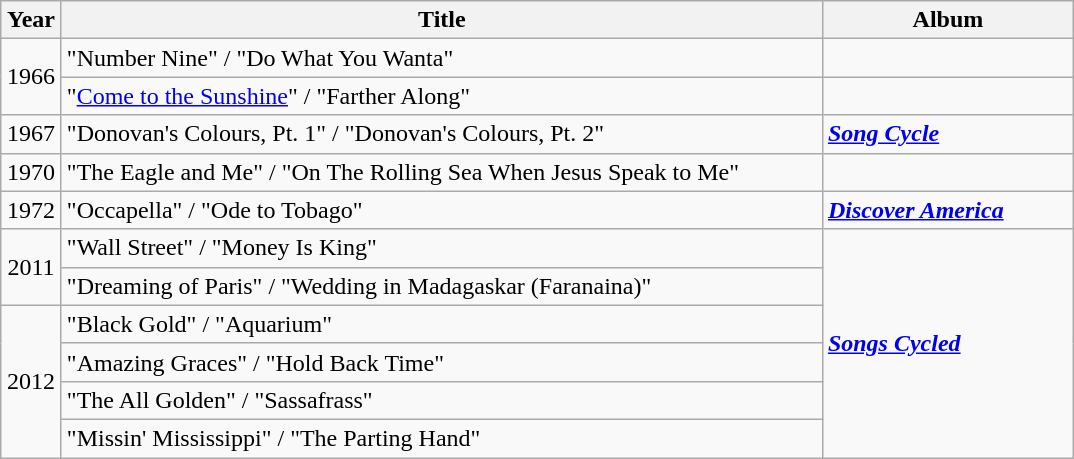<table class="wikitable">
<tr>
<th width="33">Year</th>
<th width="500">Title</th>
<th width="160">Album</th>
</tr>
<tr>
<td align="center" rowspan="2">1966</td>
<td>"Number Nine" / "Do What You Wanta"</td>
<td></td>
</tr>
<tr>
<td>"<a href='#'>Come to the Sunshine</a>" / "Farther Along"</td>
<td></td>
</tr>
<tr>
<td align="center">1967</td>
<td>"Donovan's Colours, Pt. 1" / "Donovan's Colours, Pt. 2"</td>
<td align="left"><strong><em><a href='#'>Song Cycle</a></em></strong></td>
</tr>
<tr>
<td align="center">1970</td>
<td>"The Eagle and Me" / "On The Rolling Sea When Jesus Speak to Me"</td>
<td></td>
</tr>
<tr>
<td align="center">1972</td>
<td>"Occapella" / "Ode to Tobago"</td>
<td align="left"><strong><em><a href='#'>Discover America</a></em></strong></td>
</tr>
<tr>
<td align="center" rowspan="2">2011</td>
<td>"Wall Street" / "Money Is King"</td>
<td align="left" rowspan="6"><strong><em><a href='#'>Songs Cycled</a></em></strong></td>
</tr>
<tr>
<td>"Dreaming of Paris" / "Wedding in Madagaskar (Faranaina)"</td>
</tr>
<tr>
<td align="center" rowspan="4">2012</td>
<td>"Black Gold" / "Aquarium"</td>
</tr>
<tr>
<td>"Amazing Graces" / "Hold Back Time"</td>
</tr>
<tr>
<td>"The All Golden" / "Sassafrass"</td>
</tr>
<tr>
<td>"Missin' Mississippi" / "The Parting Hand"</td>
</tr>
</table>
